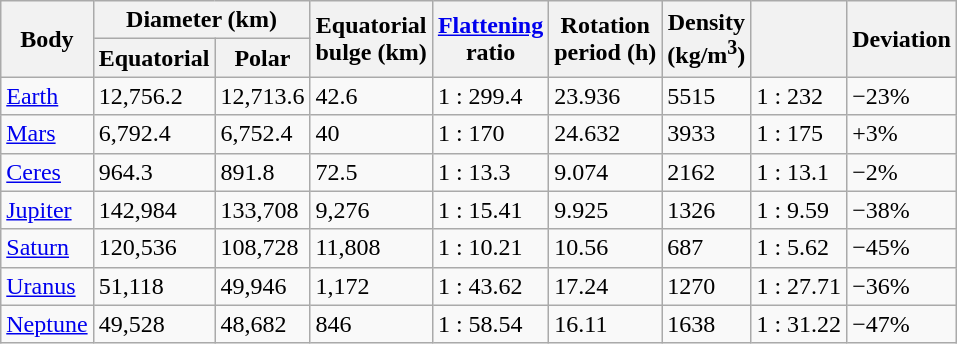<table class="wikitable float center">
<tr>
<th rowspan="2">Body</th>
<th colspan="2">Diameter (km)</th>
<th rowspan="2">Equatorial<br>bulge (km)</th>
<th rowspan="2"><a href='#'>Flattening</a><br>ratio</th>
<th rowspan="2">Rotation<br>period (h)</th>
<th rowspan="2">Density<br>(kg/m<sup>3</sup>)</th>
<th rowspan="2"></th>
<th rowspan="2">Deviation<br></th>
</tr>
<tr>
<th>Equatorial</th>
<th>Polar</th>
</tr>
<tr>
<td><a href='#'>Earth</a></td>
<td>12,756.2</td>
<td>12,713.6</td>
<td>42.6</td>
<td>1 : 299.4</td>
<td>23.936</td>
<td>5515</td>
<td>1 : 232</td>
<td>−23%</td>
</tr>
<tr>
<td><a href='#'>Mars</a></td>
<td>6,792.4</td>
<td>6,752.4</td>
<td>40</td>
<td>1 : 170</td>
<td>24.632</td>
<td>3933</td>
<td>1 : 175</td>
<td>+3%</td>
</tr>
<tr>
<td><a href='#'>Ceres</a></td>
<td>964.3</td>
<td>891.8</td>
<td>72.5</td>
<td>1 : 13.3</td>
<td>9.074</td>
<td>2162</td>
<td>1 : 13.1</td>
<td>−2%</td>
</tr>
<tr>
<td><a href='#'>Jupiter</a></td>
<td>142,984</td>
<td>133,708</td>
<td>9,276</td>
<td>1 : 15.41</td>
<td>9.925</td>
<td>1326</td>
<td>1 : 9.59</td>
<td>−38%</td>
</tr>
<tr>
<td><a href='#'>Saturn</a></td>
<td>120,536</td>
<td>108,728</td>
<td>11,808</td>
<td>1 : 10.21</td>
<td>10.56</td>
<td>687</td>
<td>1 : 5.62</td>
<td>−45%</td>
</tr>
<tr>
<td><a href='#'>Uranus</a></td>
<td>51,118</td>
<td>49,946</td>
<td>1,172</td>
<td>1 : 43.62</td>
<td>17.24</td>
<td>1270</td>
<td>1 : 27.71</td>
<td>−36%</td>
</tr>
<tr>
<td><a href='#'>Neptune</a></td>
<td>49,528</td>
<td>48,682</td>
<td>846</td>
<td>1 : 58.54</td>
<td>16.11</td>
<td>1638</td>
<td>1 : 31.22</td>
<td>−47%</td>
</tr>
</table>
